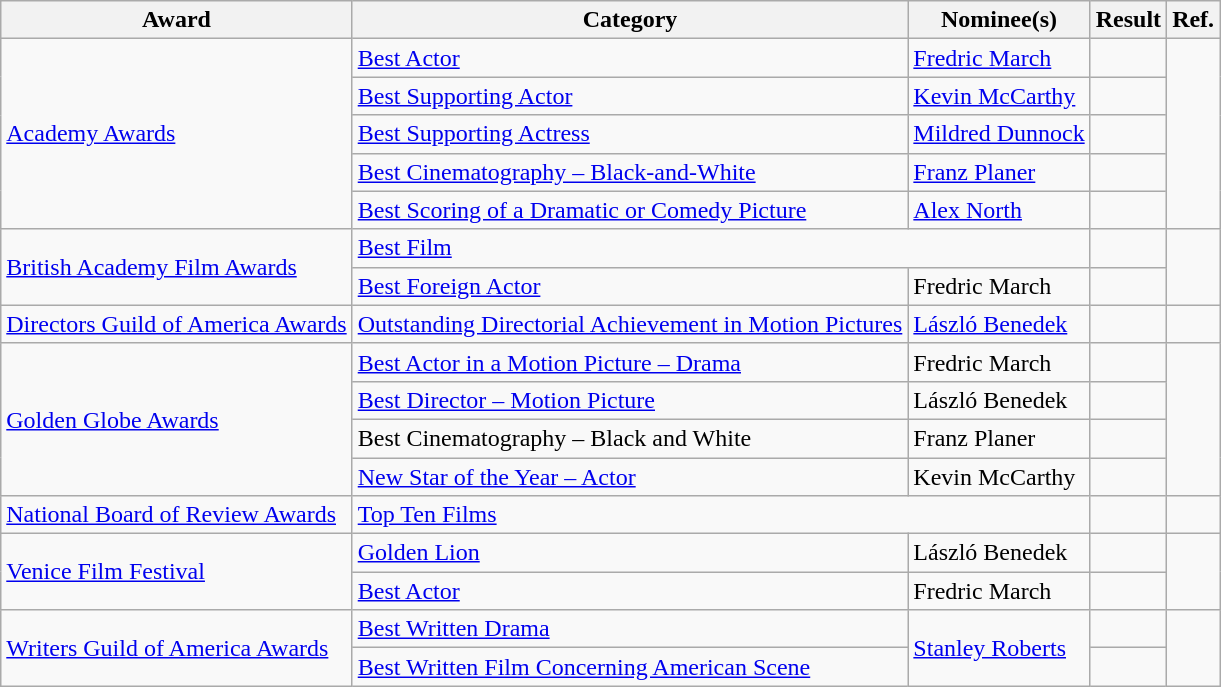<table class="wikitable plainrowheaders">
<tr>
<th>Award</th>
<th>Category</th>
<th>Nominee(s)</th>
<th>Result</th>
<th>Ref.</th>
</tr>
<tr>
<td rowspan="5"><a href='#'>Academy Awards</a></td>
<td><a href='#'>Best Actor</a></td>
<td><a href='#'>Fredric March</a></td>
<td></td>
<td align="center" rowspan="5"></td>
</tr>
<tr>
<td><a href='#'>Best Supporting Actor</a></td>
<td><a href='#'>Kevin McCarthy</a></td>
<td></td>
</tr>
<tr>
<td><a href='#'>Best Supporting Actress</a></td>
<td><a href='#'>Mildred Dunnock</a></td>
<td></td>
</tr>
<tr>
<td><a href='#'>Best Cinematography – Black-and-White</a></td>
<td><a href='#'>Franz Planer</a></td>
<td></td>
</tr>
<tr>
<td><a href='#'>Best Scoring of a Dramatic or Comedy Picture</a></td>
<td><a href='#'>Alex North</a></td>
<td></td>
</tr>
<tr>
<td rowspan="2"><a href='#'>British Academy Film Awards</a></td>
<td colspan="2"><a href='#'>Best Film</a></td>
<td></td>
<td align="center" rowspan="2"></td>
</tr>
<tr>
<td><a href='#'>Best Foreign Actor</a></td>
<td>Fredric March</td>
<td></td>
</tr>
<tr>
<td><a href='#'>Directors Guild of America Awards</a></td>
<td><a href='#'>Outstanding Directorial Achievement in Motion Pictures</a></td>
<td><a href='#'>László Benedek</a></td>
<td></td>
<td align="center"></td>
</tr>
<tr>
<td rowspan="4"><a href='#'>Golden Globe Awards</a></td>
<td><a href='#'>Best Actor in a Motion Picture – Drama</a></td>
<td>Fredric March</td>
<td></td>
<td align="center" rowspan="4"></td>
</tr>
<tr>
<td><a href='#'>Best Director – Motion Picture</a></td>
<td>László Benedek</td>
<td></td>
</tr>
<tr>
<td>Best Cinematography – Black and White</td>
<td>Franz Planer</td>
<td></td>
</tr>
<tr>
<td><a href='#'>New Star of the Year – Actor</a></td>
<td>Kevin McCarthy</td>
<td></td>
</tr>
<tr>
<td><a href='#'>National Board of Review Awards</a></td>
<td colspan="2"><a href='#'>Top Ten Films</a></td>
<td></td>
<td align="center"></td>
</tr>
<tr>
<td rowspan="2"><a href='#'>Venice Film Festival</a></td>
<td><a href='#'>Golden Lion</a></td>
<td>László Benedek</td>
<td></td>
<td align="center" rowspan="2"></td>
</tr>
<tr>
<td><a href='#'>Best Actor</a></td>
<td>Fredric March</td>
<td></td>
</tr>
<tr>
<td rowspan="2"><a href='#'>Writers Guild of America Awards</a></td>
<td><a href='#'>Best Written Drama</a></td>
<td rowspan="2"><a href='#'>Stanley Roberts</a></td>
<td></td>
<td align="center" rowspan="2"></td>
</tr>
<tr>
<td><a href='#'>Best Written Film Concerning American Scene</a></td>
<td></td>
</tr>
</table>
